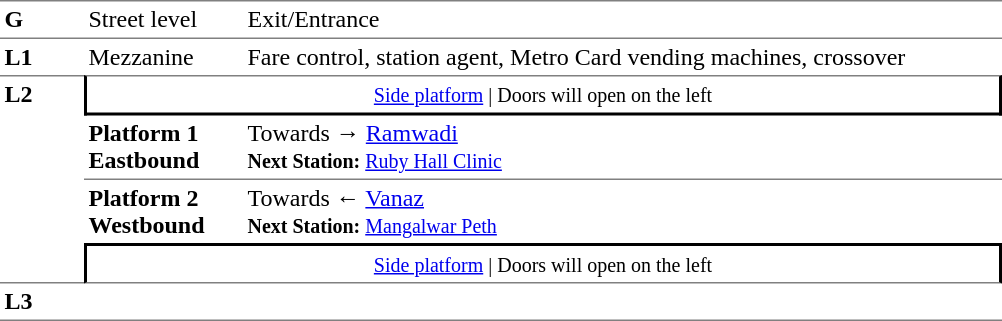<table table border=0 cellspacing=0 cellpadding=3>
<tr>
<td style="border-bottom:solid 1px grey;border-top:solid 1px grey;" width=50 valign=top><strong>G</strong></td>
<td style="border-top:solid 1px grey;border-bottom:solid 1px grey;" width=100 valign=top>Street level</td>
<td style="border-top:solid 1px grey;border-bottom:solid 1px grey;" width=500 valign=top>Exit/Entrance</td>
</tr>
<tr>
<td valign=top><strong>L1</strong></td>
<td valign=top>Mezzanine</td>
<td valign=top>Fare control, station agent, Metro Card vending machines, crossover<br></td>
</tr>
<tr>
<td style="border-top:solid 1px grey;border-bottom:solid 1px grey;" width=50 rowspan=4 valign=top><strong>L2</strong></td>
<td style="border-top:solid 1px grey;border-right:solid 2px black;border-left:solid 2px black;border-bottom:solid 2px black;text-align:center;" colspan=2><small><a href='#'>Side platform</a> | Doors will open on the left </small></td>
</tr>
<tr>
<td style="border-bottom:solid 1px grey;" width=100><span><strong>Platform 1</strong><br><strong>Eastbound</strong></span></td>
<td style="border-bottom:solid 1px grey;" width=500>Towards → <a href='#'>Ramwadi</a><br><small><strong>Next Station:</strong> <a href='#'>Ruby Hall Clinic</a></small></td>
</tr>
<tr>
<td><span><strong>Platform 2</strong><br><strong>Westbound</strong></span></td>
<td>Towards ← <a href='#'>Vanaz</a><br><small><strong>Next Station:</strong> <a href='#'>Mangalwar Peth</a></small></td>
</tr>
<tr>
<td style="border-top:solid 2px black;border-right:solid 2px black;border-left:solid 2px black;border-bottom:solid 1px grey;" colspan=2  align=center><small><a href='#'>Side platform</a> | Doors will open on the left </small></td>
</tr>
<tr>
<td style="border-bottom:solid 1px grey;" width=50 rowspan=2 valign=top><strong>L3</strong></td>
<td style="border-bottom:solid 1px grey;" width=100></td>
<td style="border-bottom:solid 1px grey;" width=500></td>
</tr>
<tr>
</tr>
</table>
